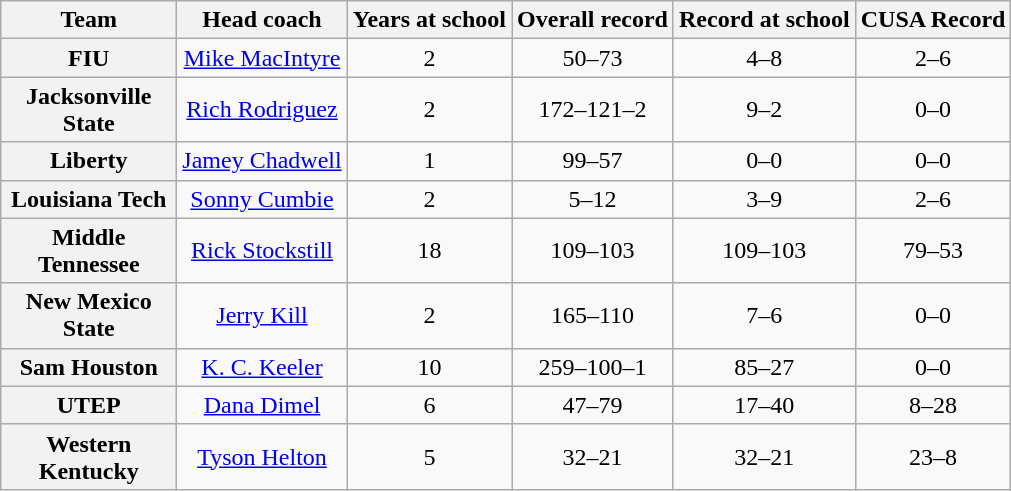<table class="wikitable sortable" style="text-align: center;">
<tr>
<th width="110">Team</th>
<th>Head coach</th>
<th>Years at school</th>
<th>Overall record</th>
<th>Record at school</th>
<th>CUSA Record</th>
</tr>
<tr>
<th style=>FIU</th>
<td><a href='#'>Mike MacIntyre</a></td>
<td>2</td>
<td>50–73</td>
<td>4–8</td>
<td>2–6</td>
</tr>
<tr>
<th style=>Jacksonville State</th>
<td><a href='#'>Rich Rodriguez</a></td>
<td>2</td>
<td>172–121–2</td>
<td>9–2</td>
<td>0–0</td>
</tr>
<tr>
<th style=>Liberty</th>
<td><a href='#'>Jamey Chadwell</a></td>
<td>1</td>
<td>99–57</td>
<td>0–0</td>
<td>0–0</td>
</tr>
<tr>
<th style=>Louisiana Tech</th>
<td><a href='#'>Sonny Cumbie</a></td>
<td>2</td>
<td>5–12</td>
<td>3–9</td>
<td>2–6</td>
</tr>
<tr>
<th style=>Middle Tennessee</th>
<td><a href='#'>Rick Stockstill</a></td>
<td>18</td>
<td>109–103</td>
<td>109–103</td>
<td>79–53</td>
</tr>
<tr>
<th style=>New Mexico State</th>
<td><a href='#'>Jerry Kill</a></td>
<td>2</td>
<td>165–110</td>
<td>7–6</td>
<td>0–0</td>
</tr>
<tr>
<th style=>Sam Houston</th>
<td><a href='#'>K. C. Keeler</a></td>
<td>10</td>
<td>259–100–1</td>
<td>85–27</td>
<td>0–0</td>
</tr>
<tr>
<th style=>UTEP</th>
<td><a href='#'>Dana Dimel</a></td>
<td>6</td>
<td>47–79</td>
<td>17–40</td>
<td>8–28</td>
</tr>
<tr>
<th style=>Western Kentucky</th>
<td><a href='#'>Tyson Helton</a></td>
<td>5</td>
<td>32–21</td>
<td>32–21</td>
<td>23–8</td>
</tr>
</table>
